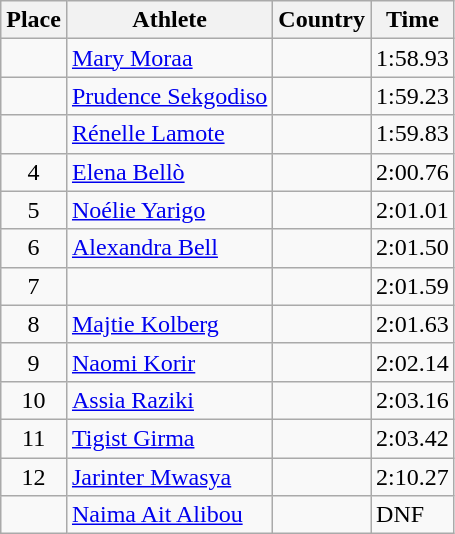<table class="wikitable">
<tr>
<th>Place</th>
<th>Athlete</th>
<th>Country</th>
<th>Time</th>
</tr>
<tr>
<td align=center></td>
<td><a href='#'>Mary Moraa</a></td>
<td></td>
<td>1:58.93</td>
</tr>
<tr>
<td align=center></td>
<td><a href='#'>Prudence Sekgodiso</a></td>
<td></td>
<td>1:59.23</td>
</tr>
<tr>
<td align=center></td>
<td><a href='#'>Rénelle Lamote</a></td>
<td></td>
<td>1:59.83</td>
</tr>
<tr>
<td align=center>4</td>
<td><a href='#'>Elena Bellò</a></td>
<td></td>
<td>2:00.76</td>
</tr>
<tr>
<td align=center>5</td>
<td><a href='#'>Noélie Yarigo</a></td>
<td></td>
<td>2:01.01</td>
</tr>
<tr>
<td align=center>6</td>
<td><a href='#'>Alexandra Bell</a></td>
<td></td>
<td>2:01.50</td>
</tr>
<tr>
<td align=center>7</td>
<td></td>
<td></td>
<td>2:01.59</td>
</tr>
<tr>
<td align=center>8</td>
<td><a href='#'>Majtie Kolberg</a></td>
<td></td>
<td>2:01.63</td>
</tr>
<tr>
<td align=center>9</td>
<td><a href='#'>Naomi Korir</a></td>
<td></td>
<td>2:02.14</td>
</tr>
<tr>
<td align=center>10</td>
<td><a href='#'>Assia Raziki</a></td>
<td></td>
<td>2:03.16</td>
</tr>
<tr>
<td align=center>11</td>
<td><a href='#'>Tigist Girma</a></td>
<td></td>
<td>2:03.42</td>
</tr>
<tr>
<td align=center>12</td>
<td><a href='#'>Jarinter Mwasya</a></td>
<td></td>
<td>2:10.27</td>
</tr>
<tr>
<td align=center></td>
<td><a href='#'>Naima Ait Alibou</a></td>
<td></td>
<td>DNF</td>
</tr>
</table>
